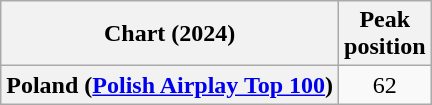<table class="wikitable plainrowheaders" style="text-align:center">
<tr>
<th scope="col">Chart (2024)</th>
<th scope="col">Peak<br>position</th>
</tr>
<tr>
<th scope="row">Poland (<a href='#'>Polish Airplay Top 100</a>)</th>
<td>62</td>
</tr>
</table>
